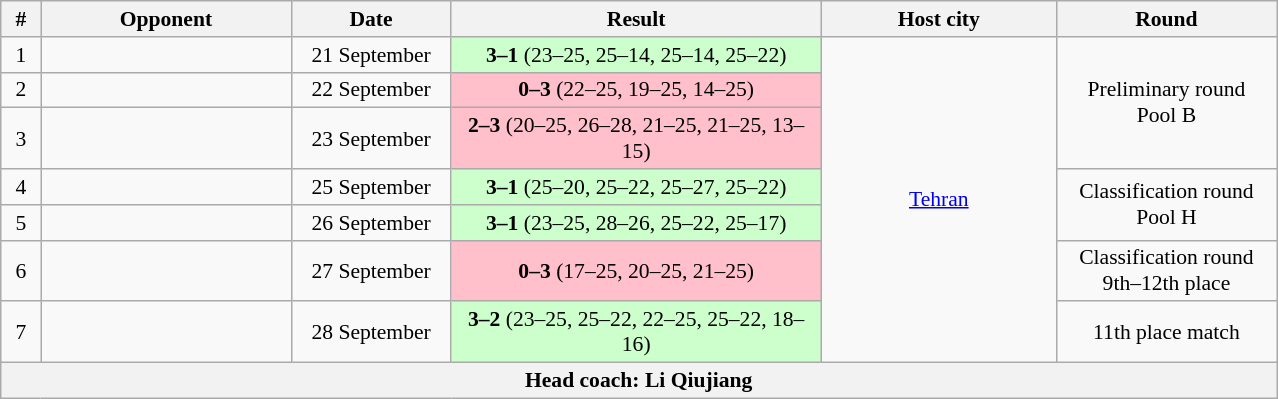<table class="wikitable" style="text-align: center;font-size:90%;">
<tr>
<th width=20>#</th>
<th width=160>Opponent</th>
<th width=100>Date</th>
<th width=240>Result</th>
<th width=150>Host city</th>
<th width=140>Round</th>
</tr>
<tr>
<td>1</td>
<td align=left></td>
<td>21 September</td>
<td bgcolor=ccffcc><strong>3–1</strong> (23–25, 25–14, 25–14, 25–22)</td>
<td rowspan=7> <a href='#'>Tehran</a></td>
<td rowspan=3>Preliminary round<br> Pool B</td>
</tr>
<tr>
<td>2</td>
<td align=left></td>
<td>22 September</td>
<td bgcolor=pink><strong>0–3</strong> (22–25, 19–25, 14–25)</td>
</tr>
<tr>
<td>3</td>
<td align=left></td>
<td>23 September</td>
<td bgcolor=pink><strong>2–3</strong> (20–25, 26–28, 21–25, 21–25, 13–15)</td>
</tr>
<tr>
<td>4</td>
<td align=left></td>
<td>25 September</td>
<td bgcolor=ccffcc><strong>3–1</strong> (25–20, 25–22, 25–27, 25–22)</td>
<td rowspan=2>Classification round<br>Pool H</td>
</tr>
<tr>
<td>5</td>
<td align=left></td>
<td>26 September</td>
<td bgcolor=ccffcc><strong>3–1</strong> (23–25, 28–26, 25–22, 25–17)</td>
</tr>
<tr>
<td>6</td>
<td align=left></td>
<td>27 September</td>
<td bgcolor=pink><strong>0–3</strong> (17–25, 20–25, 21–25)</td>
<td>Classification round<br>9th–12th place</td>
</tr>
<tr>
<td>7</td>
<td align=left></td>
<td>28 September</td>
<td bgcolor=ccffcc><strong>3–2</strong> (23–25, 25–22, 22–25, 25–22, 18–16)</td>
<td>11th place match</td>
</tr>
<tr>
<th colspan=6>Head coach:  Li Qiujiang</th>
</tr>
</table>
